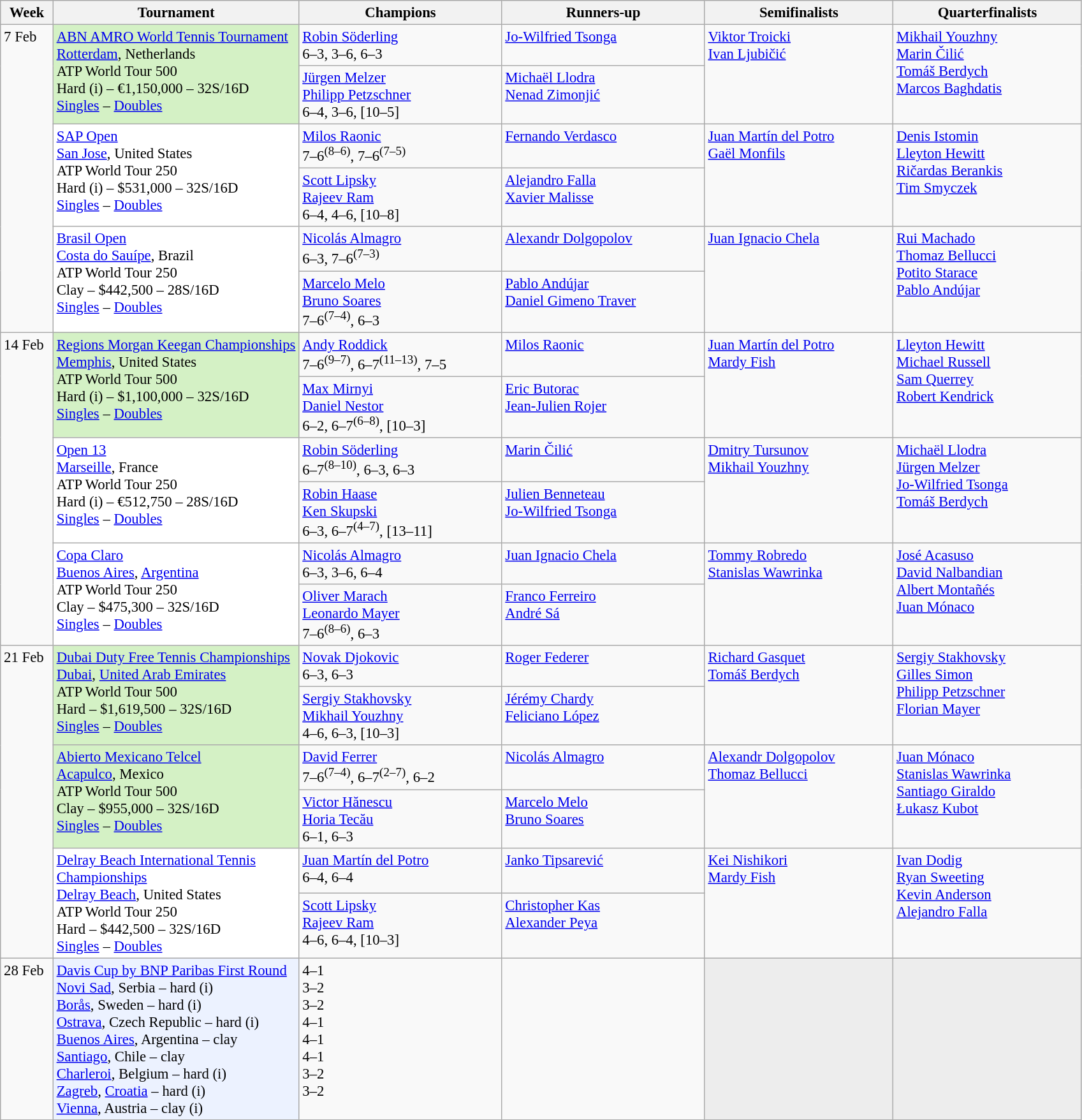<table class=wikitable style=font-size:95%>
<tr>
<th style="width:48px;">Week</th>
<th style="width:250px;">Tournament</th>
<th style="width:205px;">Champions</th>
<th style="width:205px;">Runners-up</th>
<th style="width:190px;">Semifinalists</th>
<th style="width:190px;">Quarterfinalists</th>
</tr>
<tr valign=top>
<td rowspan=6>7 Feb</td>
<td style="background:#D4F1C5;" rowspan="2"><a href='#'>ABN AMRO World Tennis Tournament</a><br> <a href='#'>Rotterdam</a>, Netherlands<br>ATP World Tour 500<br>Hard (i) – €1,150,000 – 32S/16D<br><a href='#'>Singles</a> – <a href='#'>Doubles</a></td>
<td> <a href='#'>Robin Söderling</a><br>6–3, 3–6, 6–3</td>
<td> <a href='#'>Jo-Wilfried Tsonga</a></td>
<td rowspan=2> <a href='#'>Viktor Troicki</a><br> <a href='#'>Ivan Ljubičić</a></td>
<td rowspan=2> <a href='#'>Mikhail Youzhny</a><br> <a href='#'>Marin Čilić</a><br> <a href='#'>Tomáš Berdych</a><br> <a href='#'>Marcos Baghdatis</a></td>
</tr>
<tr valign=top>
<td> <a href='#'>Jürgen Melzer</a><br> <a href='#'>Philipp Petzschner</a><br>6–4, 3–6, [10–5]</td>
<td> <a href='#'>Michaël Llodra</a><br> <a href='#'>Nenad Zimonjić</a></td>
</tr>
<tr valign=top>
<td style="background:#fff;" rowspan="2"><a href='#'>SAP Open</a><br> <a href='#'>San Jose</a>, United States<br>ATP World Tour 250<br>Hard (i) – $531,000 – 32S/16D<br><a href='#'>Singles</a> – <a href='#'>Doubles</a></td>
<td> <a href='#'>Milos Raonic</a><br>7–6<sup>(8–6)</sup>, 7–6<sup>(7–5)</sup></td>
<td> <a href='#'>Fernando Verdasco</a></td>
<td rowspan=2> <a href='#'>Juan Martín del Potro</a><br> <a href='#'>Gaël Monfils</a></td>
<td rowspan=2> <a href='#'>Denis Istomin</a><br> <a href='#'>Lleyton Hewitt</a><br> <a href='#'>Ričardas Berankis</a><br> <a href='#'>Tim Smyczek</a></td>
</tr>
<tr valign=top>
<td> <a href='#'>Scott Lipsky</a><br> <a href='#'>Rajeev Ram</a><br>6–4, 4–6, [10–8]</td>
<td> <a href='#'>Alejandro Falla</a><br> <a href='#'>Xavier Malisse</a></td>
</tr>
<tr valign=top>
<td style="background:#fff;" rowspan="2"><a href='#'>Brasil Open</a><br> <a href='#'>Costa do Sauípe</a>, Brazil<br>ATP World Tour 250<br>Clay – $442,500 – 28S/16D<br><a href='#'>Singles</a> – <a href='#'>Doubles</a></td>
<td> <a href='#'>Nicolás Almagro</a><br>6–3, 7–6<sup>(7–3)</sup></td>
<td> <a href='#'>Alexandr Dolgopolov</a></td>
<td rowspan=2> <a href='#'>Juan Ignacio Chela</a><br></td>
<td rowspan=2> <a href='#'>Rui Machado</a><br> <a href='#'>Thomaz Bellucci</a><br> <a href='#'>Potito Starace</a><br> <a href='#'>Pablo Andújar</a></td>
</tr>
<tr valign=top>
<td> <a href='#'>Marcelo Melo</a><br> <a href='#'>Bruno Soares</a><br>7–6<sup>(7–4)</sup>, 6–3</td>
<td> <a href='#'>Pablo Andújar</a><br> <a href='#'>Daniel Gimeno Traver</a></td>
</tr>
<tr valign=top>
<td rowspan=6>14 Feb</td>
<td style="background:#D4F1C5;" rowspan="2"><a href='#'>Regions Morgan Keegan Championships</a><br> <a href='#'>Memphis</a>, United States<br>ATP World Tour 500<br>Hard (i) – $1,100,000 – 32S/16D<br><a href='#'>Singles</a> – <a href='#'>Doubles</a></td>
<td> <a href='#'>Andy Roddick</a><br>7–6<sup>(9–7)</sup>, 6–7<sup>(11–13)</sup>, 7–5</td>
<td> <a href='#'>Milos Raonic</a></td>
<td rowspan=2> <a href='#'>Juan Martín del Potro</a><br> <a href='#'>Mardy Fish</a></td>
<td rowspan=2> <a href='#'>Lleyton Hewitt</a><br> <a href='#'>Michael Russell</a><br> <a href='#'>Sam Querrey</a><br> <a href='#'>Robert Kendrick</a></td>
</tr>
<tr valign=top>
<td> <a href='#'>Max Mirnyi</a><br> <a href='#'>Daniel Nestor</a><br>6–2, 6–7<sup>(6–8)</sup>, [10–3]</td>
<td> <a href='#'>Eric Butorac</a><br> <a href='#'>Jean-Julien Rojer</a></td>
</tr>
<tr valign=top>
<td style="background:#fff;" rowspan="2"><a href='#'>Open 13</a><br> <a href='#'>Marseille</a>, France<br>ATP World Tour 250<br>Hard (i) – €512,750 – 28S/16D<br><a href='#'>Singles</a> – <a href='#'>Doubles</a></td>
<td> <a href='#'>Robin Söderling</a> <br>6–7<sup>(8–10)</sup>, 6–3, 6–3</td>
<td> <a href='#'>Marin Čilić</a></td>
<td rowspan=2> <a href='#'>Dmitry Tursunov</a><br> <a href='#'>Mikhail Youzhny</a></td>
<td rowspan=2> <a href='#'>Michaël Llodra</a><br> <a href='#'>Jürgen Melzer</a><br> <a href='#'>Jo-Wilfried Tsonga</a><br> <a href='#'>Tomáš Berdych</a></td>
</tr>
<tr valign=top>
<td> <a href='#'>Robin Haase</a><br> <a href='#'>Ken Skupski</a><br>6–3, 6–7<sup>(4–7)</sup>, [13–11]</td>
<td> <a href='#'>Julien Benneteau</a><br> <a href='#'>Jo-Wilfried Tsonga</a></td>
</tr>
<tr valign=top>
<td style="background:#fff;" rowspan="2"><a href='#'>Copa Claro</a><br> <a href='#'>Buenos Aires</a>, <a href='#'>Argentina</a><br>ATP World Tour 250<br>Clay – $475,300 – 32S/16D<br><a href='#'>Singles</a> – <a href='#'>Doubles</a></td>
<td> <a href='#'>Nicolás Almagro</a><br>6–3, 3–6, 6–4</td>
<td> <a href='#'>Juan Ignacio Chela</a></td>
<td rowspan=2> <a href='#'>Tommy Robredo</a><br> <a href='#'>Stanislas Wawrinka</a></td>
<td rowspan=2> <a href='#'>José Acasuso</a><br> <a href='#'>David Nalbandian</a><br> <a href='#'>Albert Montañés</a><br> <a href='#'>Juan Mónaco</a></td>
</tr>
<tr valign=top>
<td> <a href='#'>Oliver Marach</a><br> <a href='#'>Leonardo Mayer</a><br>7–6<sup>(8–6)</sup>, 6–3</td>
<td> <a href='#'>Franco Ferreiro</a><br> <a href='#'>André Sá</a></td>
</tr>
<tr valign=top>
<td rowspan=6>21 Feb</td>
<td style="background:#D4F1C5;" rowspan="2"><a href='#'>Dubai Duty Free Tennis Championships</a><br> <a href='#'>Dubai</a>, <a href='#'>United Arab Emirates</a><br>ATP World Tour 500<br>Hard – $1,619,500 – 32S/16D<br><a href='#'>Singles</a> – <a href='#'>Doubles</a></td>
<td> <a href='#'>Novak Djokovic</a><br>6–3, 6–3</td>
<td> <a href='#'>Roger Federer</a></td>
<td rowspan=2> <a href='#'>Richard Gasquet</a><br> <a href='#'>Tomáš Berdych</a></td>
<td rowspan=2> <a href='#'>Sergiy Stakhovsky</a><br> <a href='#'>Gilles Simon</a><br> <a href='#'>Philipp Petzschner</a><br> <a href='#'>Florian Mayer</a></td>
</tr>
<tr valign=top>
<td> <a href='#'>Sergiy Stakhovsky</a> <br>  <a href='#'>Mikhail Youzhny</a><br>4–6, 6–3, [10–3]</td>
<td> <a href='#'>Jérémy Chardy</a> <br>  <a href='#'>Feliciano López</a></td>
</tr>
<tr valign=top>
<td style="background:#D4F1C5;" rowspan="2"><a href='#'>Abierto Mexicano Telcel</a><br> <a href='#'>Acapulco</a>, Mexico<br>ATP World Tour 500<br>Clay – $955,000 – 32S/16D<br><a href='#'>Singles</a> – <a href='#'>Doubles</a></td>
<td> <a href='#'>David Ferrer</a> <br>7–6<sup>(7–4)</sup>, 6–7<sup>(2–7)</sup>, 6–2</td>
<td> <a href='#'>Nicolás Almagro</a></td>
<td rowspan=2> <a href='#'>Alexandr Dolgopolov</a><br> <a href='#'>Thomaz Bellucci</a></td>
<td rowspan=2> <a href='#'>Juan Mónaco</a><br> <a href='#'>Stanislas Wawrinka</a><br> <a href='#'>Santiago Giraldo</a><br> <a href='#'>Łukasz Kubot</a></td>
</tr>
<tr valign=top>
<td> <a href='#'>Victor Hănescu</a> <br>  <a href='#'>Horia Tecău</a><br>6–1, 6–3</td>
<td> <a href='#'>Marcelo Melo</a> <br>  <a href='#'>Bruno Soares</a></td>
</tr>
<tr valign=top>
<td style="background:#fff;" rowspan="2"><a href='#'>Delray Beach International Tennis Championships</a><br> <a href='#'>Delray Beach</a>, United States<br>ATP World Tour 250<br>Hard – $442,500 – 32S/16D<br><a href='#'>Singles</a> – <a href='#'>Doubles</a></td>
<td> <a href='#'>Juan Martín del Potro</a> <br> 6–4, 6–4</td>
<td> <a href='#'>Janko Tipsarević</a></td>
<td rowspan=2> <a href='#'>Kei Nishikori</a><br>  <a href='#'>Mardy Fish</a></td>
<td rowspan=2> <a href='#'>Ivan Dodig</a><br> <a href='#'>Ryan Sweeting</a><br> <a href='#'>Kevin Anderson</a><br> <a href='#'>Alejandro Falla</a></td>
</tr>
<tr valign=top>
<td> <a href='#'>Scott Lipsky</a><br> <a href='#'>Rajeev Ram</a><br>4–6, 6–4, [10–3]</td>
<td> <a href='#'>Christopher Kas</a><br> <a href='#'>Alexander Peya</a></td>
</tr>
<tr valign=top>
<td>28 Feb</td>
<td style="background:#ECF2FF;"><a href='#'>Davis Cup by BNP Paribas First Round</a><br> <a href='#'>Novi Sad</a>, Serbia – hard (i)<br> <a href='#'>Borås</a>, Sweden – hard (i)<br> <a href='#'>Ostrava</a>, Czech Republic – hard (i)<br> <a href='#'>Buenos Aires</a>, Argentina – clay<br> <a href='#'>Santiago</a>, Chile – clay<br> <a href='#'>Charleroi</a>, Belgium – hard (i)<br> <a href='#'>Zagreb</a>, <a href='#'>Croatia</a> – hard (i)<br> <a href='#'>Vienna</a>, Austria – clay (i)</td>
<td> 4–1<br> 3–2<br> 3–2<br> 4–1<br> 4–1<br> 4–1<br> 3–2<br> 3–2</td>
<td><br><br> <br><br><br><br><br></td>
<td style="background:#ededed;"></td>
<td style="background:#ededed;"></td>
</tr>
</table>
